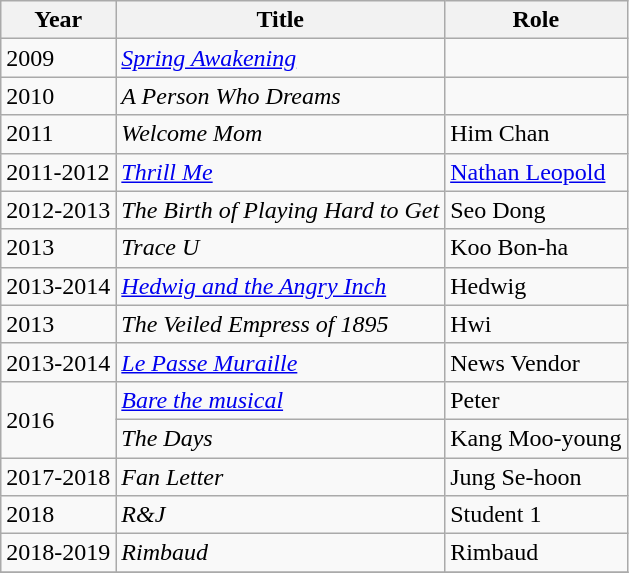<table class="wikitable">
<tr>
<th>Year</th>
<th>Title</th>
<th>Role</th>
</tr>
<tr>
<td>2009</td>
<td><em><a href='#'>Spring Awakening</a></em></td>
<td></td>
</tr>
<tr>
<td>2010</td>
<td><em>A Person Who Dreams</em></td>
<td></td>
</tr>
<tr>
<td>2011</td>
<td><em>Welcome Mom</em></td>
<td>Him Chan</td>
</tr>
<tr>
<td>2011-2012</td>
<td><em><a href='#'>Thrill Me</a></em></td>
<td><a href='#'>Nathan Leopold</a></td>
</tr>
<tr>
<td>2012-2013</td>
<td><em>The Birth of Playing Hard to Get</em></td>
<td>Seo Dong</td>
</tr>
<tr>
<td>2013</td>
<td><em>Trace U</em></td>
<td>Koo Bon-ha</td>
</tr>
<tr>
<td>2013-2014</td>
<td><em><a href='#'>Hedwig and the Angry Inch</a></em></td>
<td>Hedwig</td>
</tr>
<tr>
<td>2013</td>
<td><em>The Veiled Empress of 1895</em></td>
<td>Hwi</td>
</tr>
<tr>
<td>2013-2014</td>
<td><em><a href='#'>Le Passe Muraille</a></em></td>
<td>News Vendor</td>
</tr>
<tr>
<td rowspan="2">2016</td>
<td><em><a href='#'>Bare the musical</a></em></td>
<td>Peter</td>
</tr>
<tr>
<td><em>The Days</em></td>
<td>Kang Moo-young</td>
</tr>
<tr>
<td>2017-2018</td>
<td><em>Fan Letter</em></td>
<td>Jung Se-hoon</td>
</tr>
<tr>
<td>2018</td>
<td><em>R&J</em></td>
<td>Student 1</td>
</tr>
<tr>
<td>2018-2019</td>
<td><em>Rimbaud</em></td>
<td>Rimbaud</td>
</tr>
<tr>
</tr>
</table>
